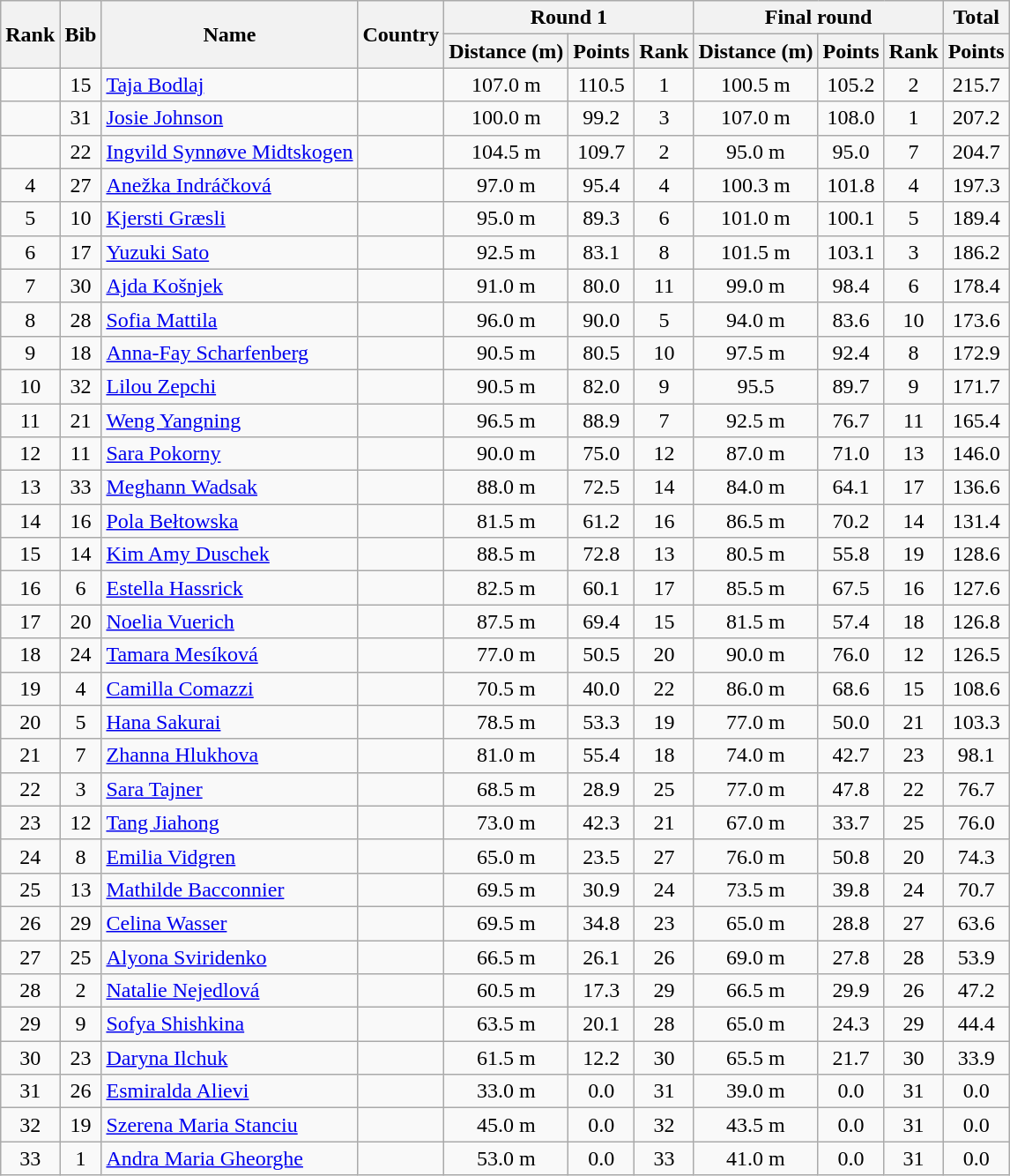<table class="wikitable sortable" style="text-align:center">
<tr>
<th rowspan=2>Rank</th>
<th rowspan=2>Bib</th>
<th rowspan=2>Name</th>
<th rowspan=2>Country</th>
<th colspan=3>Round 1</th>
<th colspan=3>Final round</th>
<th>Total</th>
</tr>
<tr>
<th>Distance (m)</th>
<th>Points</th>
<th>Rank</th>
<th>Distance (m)</th>
<th>Points</th>
<th>Rank</th>
<th>Points</th>
</tr>
<tr>
<td></td>
<td>15</td>
<td align=left><a href='#'>Taja Bodlaj</a></td>
<td align=left></td>
<td>107.0 m</td>
<td>110.5</td>
<td>1</td>
<td>100.5 m</td>
<td>105.2</td>
<td>2</td>
<td>215.7</td>
</tr>
<tr>
<td></td>
<td>31</td>
<td align=left><a href='#'>Josie Johnson</a></td>
<td align=left></td>
<td>100.0 m</td>
<td>99.2</td>
<td>3</td>
<td>107.0 m</td>
<td>108.0</td>
<td>1</td>
<td>207.2</td>
</tr>
<tr>
<td></td>
<td>22</td>
<td align=left><a href='#'>Ingvild Synnøve Midtskogen</a></td>
<td align=left></td>
<td>104.5 m</td>
<td>109.7</td>
<td>2</td>
<td>95.0 m</td>
<td>95.0</td>
<td>7</td>
<td>204.7</td>
</tr>
<tr>
<td>4</td>
<td>27</td>
<td align=left><a href='#'>Anežka Indráčková</a></td>
<td align=left></td>
<td>97.0 m</td>
<td>95.4</td>
<td>4</td>
<td>100.3 m</td>
<td>101.8</td>
<td>4</td>
<td>197.3</td>
</tr>
<tr>
<td>5</td>
<td>10</td>
<td align=left><a href='#'>Kjersti Græsli</a></td>
<td align=left></td>
<td>95.0 m</td>
<td>89.3</td>
<td>6</td>
<td>101.0 m</td>
<td>100.1</td>
<td>5</td>
<td>189.4</td>
</tr>
<tr>
<td>6</td>
<td>17</td>
<td align=left><a href='#'>Yuzuki Sato</a></td>
<td align=left></td>
<td>92.5 m</td>
<td>83.1</td>
<td>8</td>
<td>101.5 m</td>
<td>103.1</td>
<td>3</td>
<td>186.2</td>
</tr>
<tr>
<td>7</td>
<td>30</td>
<td align=left><a href='#'>Ajda Košnjek</a></td>
<td align=left></td>
<td>91.0 m</td>
<td>80.0</td>
<td>11</td>
<td>99.0 m</td>
<td>98.4</td>
<td>6</td>
<td>178.4</td>
</tr>
<tr>
<td>8</td>
<td>28</td>
<td align=left><a href='#'>Sofia Mattila</a></td>
<td align=left></td>
<td>96.0 m</td>
<td>90.0</td>
<td>5</td>
<td>94.0 m</td>
<td>83.6</td>
<td>10</td>
<td>173.6</td>
</tr>
<tr>
<td>9</td>
<td>18</td>
<td align=left><a href='#'>Anna-Fay Scharfenberg</a></td>
<td align=left></td>
<td>90.5 m</td>
<td>80.5</td>
<td>10</td>
<td>97.5 m</td>
<td>92.4</td>
<td>8</td>
<td>172.9</td>
</tr>
<tr>
<td>10</td>
<td>32</td>
<td align=left><a href='#'>Lilou Zepchi</a></td>
<td align=left></td>
<td>90.5 m</td>
<td>82.0</td>
<td>9</td>
<td>95.5</td>
<td>89.7</td>
<td>9</td>
<td>171.7</td>
</tr>
<tr>
<td>11</td>
<td>21</td>
<td align=left><a href='#'>Weng Yangning</a></td>
<td align=left></td>
<td>96.5 m</td>
<td>88.9</td>
<td>7</td>
<td>92.5 m</td>
<td>76.7</td>
<td>11</td>
<td>165.4</td>
</tr>
<tr>
<td>12</td>
<td>11</td>
<td align=left><a href='#'>Sara Pokorny</a></td>
<td align=left></td>
<td>90.0 m</td>
<td>75.0</td>
<td>12</td>
<td>87.0 m</td>
<td>71.0</td>
<td>13</td>
<td>146.0</td>
</tr>
<tr>
<td>13</td>
<td>33</td>
<td align=left><a href='#'>Meghann Wadsak</a></td>
<td align=left></td>
<td>88.0 m</td>
<td>72.5</td>
<td>14</td>
<td>84.0 m</td>
<td>64.1</td>
<td>17</td>
<td>136.6</td>
</tr>
<tr>
<td>14</td>
<td>16</td>
<td align=left><a href='#'>Pola Bełtowska</a></td>
<td align=left></td>
<td>81.5 m</td>
<td>61.2</td>
<td>16</td>
<td>86.5 m</td>
<td>70.2</td>
<td>14</td>
<td>131.4</td>
</tr>
<tr>
<td>15</td>
<td>14</td>
<td align=left><a href='#'>Kim Amy Duschek</a></td>
<td align=left></td>
<td>88.5 m</td>
<td>72.8</td>
<td>13</td>
<td>80.5 m</td>
<td>55.8</td>
<td>19</td>
<td>128.6</td>
</tr>
<tr>
<td>16</td>
<td>6</td>
<td align=left><a href='#'>Estella Hassrick</a></td>
<td align=left></td>
<td>82.5 m</td>
<td>60.1</td>
<td>17</td>
<td>85.5 m</td>
<td>67.5</td>
<td>16</td>
<td>127.6</td>
</tr>
<tr>
<td>17</td>
<td>20</td>
<td align=left><a href='#'>Noelia Vuerich</a></td>
<td align=left></td>
<td>87.5 m</td>
<td>69.4</td>
<td>15</td>
<td>81.5 m</td>
<td>57.4</td>
<td>18</td>
<td>126.8</td>
</tr>
<tr>
<td>18</td>
<td>24</td>
<td align=left><a href='#'>Tamara Mesíková</a></td>
<td align=left></td>
<td>77.0 m</td>
<td>50.5</td>
<td>20</td>
<td>90.0 m</td>
<td>76.0</td>
<td>12</td>
<td>126.5</td>
</tr>
<tr>
<td>19</td>
<td>4</td>
<td align=left><a href='#'>Camilla Comazzi</a></td>
<td align=left></td>
<td>70.5 m</td>
<td>40.0</td>
<td>22</td>
<td>86.0 m</td>
<td>68.6</td>
<td>15</td>
<td>108.6</td>
</tr>
<tr>
<td>20</td>
<td>5</td>
<td align=left><a href='#'>Hana Sakurai</a></td>
<td align=left></td>
<td>78.5 m</td>
<td>53.3</td>
<td>19</td>
<td>77.0 m</td>
<td>50.0</td>
<td>21</td>
<td>103.3</td>
</tr>
<tr>
<td>21</td>
<td>7</td>
<td align=left><a href='#'>Zhanna Hlukhova</a></td>
<td align=left></td>
<td>81.0 m</td>
<td>55.4</td>
<td>18</td>
<td>74.0 m</td>
<td>42.7</td>
<td>23</td>
<td>98.1</td>
</tr>
<tr>
<td>22</td>
<td>3</td>
<td align=left><a href='#'>Sara Tajner</a></td>
<td align=left></td>
<td>68.5 m</td>
<td>28.9</td>
<td>25</td>
<td>77.0 m</td>
<td>47.8</td>
<td>22</td>
<td>76.7</td>
</tr>
<tr>
<td>23</td>
<td>12</td>
<td align=left><a href='#'>Tang Jiahong</a></td>
<td align=left></td>
<td>73.0 m</td>
<td>42.3</td>
<td>21</td>
<td>67.0 m</td>
<td>33.7</td>
<td>25</td>
<td>76.0</td>
</tr>
<tr>
<td>24</td>
<td>8</td>
<td align=left><a href='#'>Emilia Vidgren</a></td>
<td align=left></td>
<td>65.0 m</td>
<td>23.5</td>
<td>27</td>
<td>76.0 m</td>
<td>50.8</td>
<td>20</td>
<td>74.3</td>
</tr>
<tr>
<td>25</td>
<td>13</td>
<td align=left><a href='#'>Mathilde Bacconnier</a></td>
<td align=left></td>
<td>69.5 m</td>
<td>30.9</td>
<td>24</td>
<td>73.5 m</td>
<td>39.8</td>
<td>24</td>
<td>70.7</td>
</tr>
<tr>
<td>26</td>
<td>29</td>
<td align=left><a href='#'>Celina Wasser</a></td>
<td align=left></td>
<td>69.5 m</td>
<td>34.8</td>
<td>23</td>
<td>65.0 m</td>
<td>28.8</td>
<td>27</td>
<td>63.6</td>
</tr>
<tr>
<td>27</td>
<td>25</td>
<td align=left><a href='#'>Alyona Sviridenko</a></td>
<td align=left></td>
<td>66.5 m</td>
<td>26.1</td>
<td>26</td>
<td>69.0 m</td>
<td>27.8</td>
<td>28</td>
<td>53.9</td>
</tr>
<tr>
<td>28</td>
<td>2</td>
<td align=left><a href='#'>Natalie Nejedlová</a></td>
<td align=left></td>
<td>60.5 m</td>
<td>17.3</td>
<td>29</td>
<td>66.5 m</td>
<td>29.9</td>
<td>26</td>
<td>47.2</td>
</tr>
<tr>
<td>29</td>
<td>9</td>
<td align=left><a href='#'>Sofya Shishkina</a></td>
<td align=left></td>
<td>63.5 m</td>
<td>20.1</td>
<td>28</td>
<td>65.0 m</td>
<td>24.3</td>
<td>29</td>
<td>44.4</td>
</tr>
<tr>
<td>30</td>
<td>23</td>
<td align=left><a href='#'>Daryna Ilchuk</a></td>
<td align=left></td>
<td>61.5 m</td>
<td>12.2</td>
<td>30</td>
<td>65.5 m</td>
<td>21.7</td>
<td>30</td>
<td>33.9</td>
</tr>
<tr>
<td>31</td>
<td>26</td>
<td align=left><a href='#'>Esmiralda Alievi</a></td>
<td align=left></td>
<td>33.0 m</td>
<td>0.0</td>
<td>31</td>
<td>39.0 m</td>
<td>0.0</td>
<td>31</td>
<td>0.0</td>
</tr>
<tr>
<td>32</td>
<td>19</td>
<td align=left><a href='#'>Szerena Maria Stanciu</a></td>
<td align=left></td>
<td>45.0 m</td>
<td>0.0</td>
<td>32</td>
<td>43.5 m</td>
<td>0.0</td>
<td>31</td>
<td>0.0</td>
</tr>
<tr>
<td>33</td>
<td>1</td>
<td align=left><a href='#'>Andra Maria Gheorghe</a></td>
<td align=left></td>
<td>53.0 m</td>
<td>0.0</td>
<td>33</td>
<td>41.0 m</td>
<td>0.0</td>
<td>31</td>
<td>0.0</td>
</tr>
</table>
